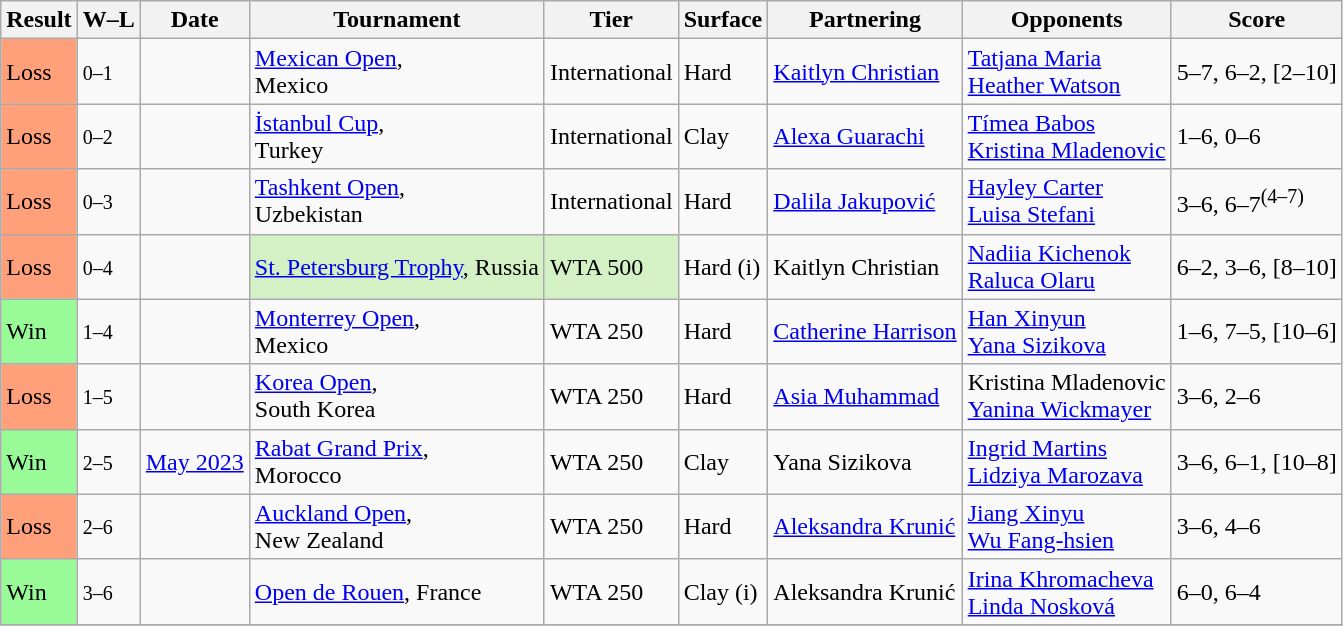<table class="sortable wikitable">
<tr>
<th>Result</th>
<th class=unsortable>W–L</th>
<th>Date</th>
<th>Tournament</th>
<th>Tier</th>
<th>Surface</th>
<th>Partnering</th>
<th>Opponents</th>
<th class=unsortable>Score</th>
</tr>
<tr>
<td style=background:#ffa07a>Loss</td>
<td><small>0–1</small></td>
<td><a href='#'></a></td>
<td><a href='#'>Mexican Open</a>, <br>Mexico</td>
<td>International</td>
<td>Hard</td>
<td> <a href='#'>Kaitlyn Christian</a></td>
<td> <a href='#'>Tatjana Maria</a> <br>  <a href='#'>Heather Watson</a></td>
<td>5–7, 6–2, [2–10]</td>
</tr>
<tr>
<td style=background:#ffa07a>Loss</td>
<td><small>0–2</small></td>
<td><a href='#'></a></td>
<td><a href='#'>İstanbul Cup</a>, <br>Turkey</td>
<td>International</td>
<td>Clay</td>
<td> <a href='#'>Alexa Guarachi</a></td>
<td> <a href='#'>Tímea Babos</a> <br>  <a href='#'>Kristina Mladenovic</a></td>
<td>1–6, 0–6</td>
</tr>
<tr>
<td style=background:#ffa07a>Loss</td>
<td><small>0–3</small></td>
<td><a href='#'></a></td>
<td><a href='#'>Tashkent Open</a>, <br>Uzbekistan</td>
<td>International</td>
<td>Hard</td>
<td> <a href='#'>Dalila Jakupović</a></td>
<td> <a href='#'>Hayley Carter</a> <br>  <a href='#'>Luisa Stefani</a></td>
<td>3–6, 6–7<sup>(4–7)</sup></td>
</tr>
<tr>
<td style=background:#ffa07a>Loss</td>
<td><small>0–4</small></td>
<td><a href='#'></a></td>
<td bgcolor=d4f1c5><a href='#'>St. Petersburg Trophy</a>, Russia</td>
<td bgcolor=d4f1c5>WTA 500</td>
<td>Hard (i)</td>
<td> Kaitlyn Christian</td>
<td> <a href='#'>Nadiia Kichenok</a> <br>  <a href='#'>Raluca Olaru</a></td>
<td>6–2, 3–6, [8–10]</td>
</tr>
<tr>
<td style=background:#98FB98>Win</td>
<td><small>1–4</small></td>
<td><a href='#'></a></td>
<td><a href='#'>Monterrey Open</a>, <br>Mexico</td>
<td>WTA 250</td>
<td>Hard</td>
<td> <a href='#'>Catherine Harrison</a></td>
<td> <a href='#'>Han Xinyun</a> <br>  <a href='#'>Yana Sizikova</a></td>
<td>1–6, 7–5, [10–6]</td>
</tr>
<tr>
<td style=background:#ffa07a>Loss</td>
<td><small>1–5</small></td>
<td><a href='#'></a></td>
<td><a href='#'>Korea Open</a>, <br>South Korea</td>
<td>WTA 250</td>
<td>Hard</td>
<td> <a href='#'>Asia Muhammad</a></td>
<td> Kristina Mladenovic <br>  <a href='#'>Yanina Wickmayer</a></td>
<td>3–6, 2–6</td>
</tr>
<tr>
<td style="background:#98fb98;">Win</td>
<td><small>2–5</small></td>
<td><a href='#'>May 2023</a></td>
<td><a href='#'>Rabat Grand Prix</a>, <br>Morocco</td>
<td>WTA 250</td>
<td>Clay</td>
<td> Yana Sizikova</td>
<td> <a href='#'>Ingrid Martins</a> <br>  <a href='#'>Lidziya Marozava</a></td>
<td>3–6, 6–1, [10–8]</td>
</tr>
<tr>
<td style="background:#ffa07a;">Loss</td>
<td><small>2–6</small></td>
<td><a href='#'></a></td>
<td><a href='#'>Auckland Open</a>, <br>New Zealand</td>
<td>WTA 250</td>
<td>Hard</td>
<td> <a href='#'>Aleksandra Krunić</a></td>
<td> <a href='#'>Jiang Xinyu</a> <br>  <a href='#'>Wu Fang-hsien</a></td>
<td>3–6, 4–6</td>
</tr>
<tr>
<td style="background:#98fb98;">Win</td>
<td><small>3–6</small></td>
<td><a href='#'></a></td>
<td><a href='#'>Open de Rouen</a>, France</td>
<td>WTA 250</td>
<td>Clay (i)</td>
<td> Aleksandra Krunić</td>
<td> <a href='#'>Irina Khromacheva</a> <br>  <a href='#'>Linda Nosková</a></td>
<td>6–0, 6–4</td>
</tr>
<tr>
</tr>
</table>
